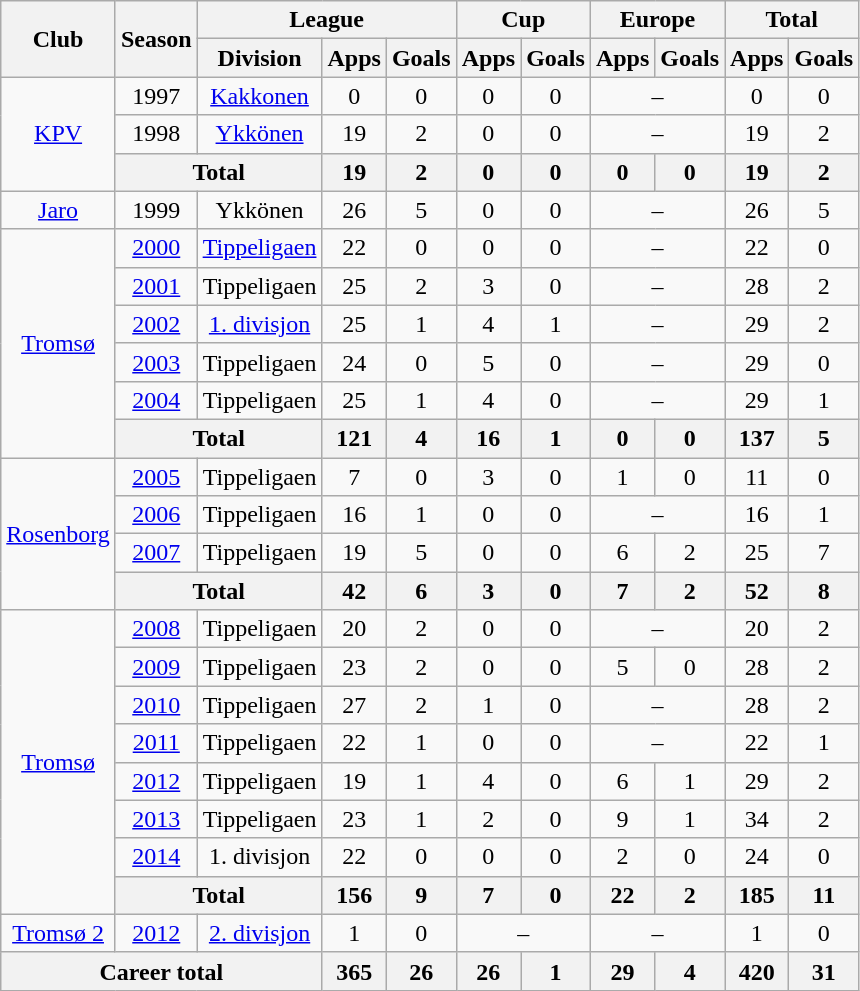<table class="wikitable" style="text-align:center">
<tr>
<th rowspan="2">Club</th>
<th rowspan="2">Season</th>
<th colspan="3">League</th>
<th colspan="2">Cup</th>
<th colspan="2">Europe</th>
<th colspan="2">Total</th>
</tr>
<tr>
<th>Division</th>
<th>Apps</th>
<th>Goals</th>
<th>Apps</th>
<th>Goals</th>
<th>Apps</th>
<th>Goals</th>
<th>Apps</th>
<th>Goals</th>
</tr>
<tr>
<td rowspan=3><a href='#'>KPV</a></td>
<td>1997</td>
<td><a href='#'>Kakkonen</a></td>
<td>0</td>
<td>0</td>
<td>0</td>
<td>0</td>
<td colspan=2>–</td>
<td>0</td>
<td>0</td>
</tr>
<tr>
<td>1998</td>
<td><a href='#'>Ykkönen</a></td>
<td>19</td>
<td>2</td>
<td>0</td>
<td>0</td>
<td colspan=2>–</td>
<td>19</td>
<td>2</td>
</tr>
<tr>
<th colspan=2>Total</th>
<th>19</th>
<th>2</th>
<th>0</th>
<th>0</th>
<th>0</th>
<th>0</th>
<th>19</th>
<th>2</th>
</tr>
<tr>
<td><a href='#'>Jaro</a></td>
<td>1999</td>
<td>Ykkönen</td>
<td>26</td>
<td>5</td>
<td>0</td>
<td>0</td>
<td colspan=2>–</td>
<td>26</td>
<td>5</td>
</tr>
<tr>
<td rowspan=6><a href='#'>Tromsø</a></td>
<td><a href='#'>2000</a></td>
<td><a href='#'>Tippeligaen</a></td>
<td>22</td>
<td>0</td>
<td>0</td>
<td>0</td>
<td colspan=2>–</td>
<td>22</td>
<td>0</td>
</tr>
<tr>
<td><a href='#'>2001</a></td>
<td>Tippeligaen</td>
<td>25</td>
<td>2</td>
<td>3</td>
<td>0</td>
<td colspan=2>–</td>
<td>28</td>
<td>2</td>
</tr>
<tr>
<td><a href='#'>2002</a></td>
<td><a href='#'>1. divisjon</a></td>
<td>25</td>
<td>1</td>
<td>4</td>
<td>1</td>
<td colspan=2>–</td>
<td>29</td>
<td>2</td>
</tr>
<tr>
<td><a href='#'>2003</a></td>
<td>Tippeligaen</td>
<td>24</td>
<td>0</td>
<td>5</td>
<td>0</td>
<td colspan=2>–</td>
<td>29</td>
<td>0</td>
</tr>
<tr>
<td><a href='#'>2004</a></td>
<td>Tippeligaen</td>
<td>25</td>
<td>1</td>
<td>4</td>
<td>0</td>
<td colspan=2>–</td>
<td>29</td>
<td>1</td>
</tr>
<tr>
<th colspan=2>Total</th>
<th>121</th>
<th>4</th>
<th>16</th>
<th>1</th>
<th>0</th>
<th>0</th>
<th>137</th>
<th>5</th>
</tr>
<tr>
<td rowspan=4><a href='#'>Rosenborg</a></td>
<td><a href='#'>2005</a></td>
<td>Tippeligaen</td>
<td>7</td>
<td>0</td>
<td>3</td>
<td>0</td>
<td>1</td>
<td>0</td>
<td>11</td>
<td>0</td>
</tr>
<tr>
<td><a href='#'>2006</a></td>
<td>Tippeligaen</td>
<td>16</td>
<td>1</td>
<td>0</td>
<td>0</td>
<td colspan=2>–</td>
<td>16</td>
<td>1</td>
</tr>
<tr>
<td><a href='#'>2007</a></td>
<td>Tippeligaen</td>
<td>19</td>
<td>5</td>
<td>0</td>
<td>0</td>
<td>6</td>
<td>2</td>
<td>25</td>
<td>7</td>
</tr>
<tr>
<th colspan=2>Total</th>
<th>42</th>
<th>6</th>
<th>3</th>
<th>0</th>
<th>7</th>
<th>2</th>
<th>52</th>
<th>8</th>
</tr>
<tr>
<td rowspan=8><a href='#'>Tromsø</a></td>
<td><a href='#'>2008</a></td>
<td>Tippeligaen</td>
<td>20</td>
<td>2</td>
<td>0</td>
<td>0</td>
<td colspan=2>–</td>
<td>20</td>
<td>2</td>
</tr>
<tr>
<td><a href='#'>2009</a></td>
<td>Tippeligaen</td>
<td>23</td>
<td>2</td>
<td>0</td>
<td>0</td>
<td>5</td>
<td>0</td>
<td>28</td>
<td>2</td>
</tr>
<tr>
<td><a href='#'>2010</a></td>
<td>Tippeligaen</td>
<td>27</td>
<td>2</td>
<td>1</td>
<td>0</td>
<td colspan=2>–</td>
<td>28</td>
<td>2</td>
</tr>
<tr>
<td><a href='#'>2011</a></td>
<td>Tippeligaen</td>
<td>22</td>
<td>1</td>
<td>0</td>
<td>0</td>
<td colspan=2>–</td>
<td>22</td>
<td>1</td>
</tr>
<tr>
<td><a href='#'>2012</a></td>
<td>Tippeligaen</td>
<td>19</td>
<td>1</td>
<td>4</td>
<td>0</td>
<td>6</td>
<td>1</td>
<td>29</td>
<td>2</td>
</tr>
<tr>
<td><a href='#'>2013</a></td>
<td>Tippeligaen</td>
<td>23</td>
<td>1</td>
<td>2</td>
<td>0</td>
<td>9</td>
<td>1</td>
<td>34</td>
<td>2</td>
</tr>
<tr>
<td><a href='#'>2014</a></td>
<td>1. divisjon</td>
<td>22</td>
<td>0</td>
<td>0</td>
<td>0</td>
<td>2</td>
<td>0</td>
<td>24</td>
<td>0</td>
</tr>
<tr>
<th colspan=2>Total</th>
<th>156</th>
<th>9</th>
<th>7</th>
<th>0</th>
<th>22</th>
<th>2</th>
<th>185</th>
<th>11</th>
</tr>
<tr>
<td><a href='#'>Tromsø 2</a></td>
<td><a href='#'>2012</a></td>
<td><a href='#'>2. divisjon</a></td>
<td>1</td>
<td>0</td>
<td colspan=2>–</td>
<td colspan=2>–</td>
<td>1</td>
<td>0</td>
</tr>
<tr>
<th colspan="3">Career total</th>
<th>365</th>
<th>26</th>
<th>26</th>
<th>1</th>
<th>29</th>
<th>4</th>
<th>420</th>
<th>31</th>
</tr>
</table>
